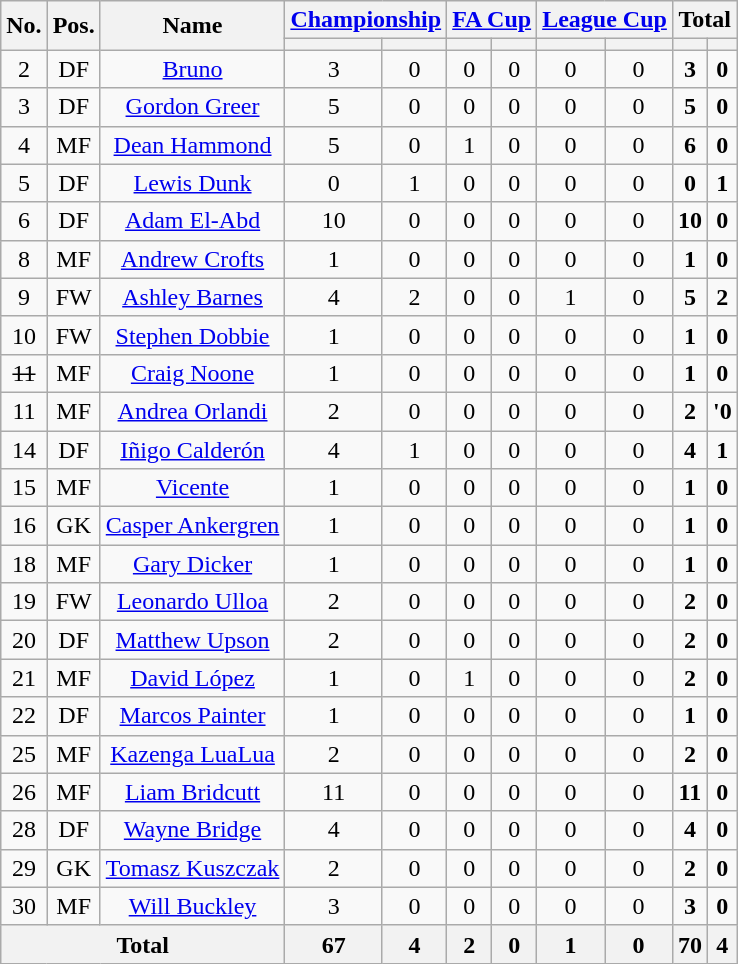<table class="wikitable sortable" style="text-align: center;">
<tr>
<th rowspan="2">No.</th>
<th rowspan="2">Pos.</th>
<th rowspan="2">Name</th>
<th colspan="2"><a href='#'>Championship</a></th>
<th colspan="2"><a href='#'>FA Cup</a></th>
<th colspan="2"><a href='#'>League Cup</a></th>
<th colspan="2">Total</th>
</tr>
<tr>
<th></th>
<th></th>
<th></th>
<th></th>
<th></th>
<th></th>
<th></th>
<th></th>
</tr>
<tr>
<td>2</td>
<td>DF</td>
<td><a href='#'>Bruno</a></td>
<td>3</td>
<td>0</td>
<td>0</td>
<td>0</td>
<td>0</td>
<td>0</td>
<td><strong>3</strong></td>
<td><strong>0</strong></td>
</tr>
<tr>
<td>3</td>
<td>DF</td>
<td><a href='#'>Gordon Greer</a></td>
<td>5</td>
<td>0</td>
<td>0</td>
<td>0</td>
<td>0</td>
<td>0</td>
<td><strong>5</strong></td>
<td><strong>0</strong></td>
</tr>
<tr>
<td>4</td>
<td>MF</td>
<td><a href='#'>Dean Hammond</a></td>
<td>5</td>
<td>0</td>
<td>1</td>
<td>0</td>
<td>0</td>
<td>0</td>
<td><strong>6</strong></td>
<td><strong>0</strong></td>
</tr>
<tr>
<td>5</td>
<td>DF</td>
<td><a href='#'>Lewis Dunk</a></td>
<td>0</td>
<td>1</td>
<td>0</td>
<td>0</td>
<td>0</td>
<td>0</td>
<td><strong>0</strong></td>
<td><strong>1</strong></td>
</tr>
<tr>
<td>6</td>
<td>DF</td>
<td><a href='#'>Adam El-Abd</a></td>
<td>10</td>
<td>0</td>
<td>0</td>
<td>0</td>
<td>0</td>
<td>0</td>
<td><strong>10</strong></td>
<td><strong>0</strong></td>
</tr>
<tr>
<td>8</td>
<td>MF</td>
<td><a href='#'>Andrew Crofts</a></td>
<td>1</td>
<td>0</td>
<td>0</td>
<td>0</td>
<td>0</td>
<td>0</td>
<td><strong>1</strong></td>
<td><strong>0</strong></td>
</tr>
<tr>
<td>9</td>
<td>FW</td>
<td><a href='#'>Ashley Barnes</a></td>
<td>4</td>
<td>2</td>
<td>0</td>
<td>0</td>
<td>1</td>
<td>0</td>
<td><strong>5</strong></td>
<td><strong>2</strong></td>
</tr>
<tr>
<td>10</td>
<td>FW</td>
<td><a href='#'>Stephen Dobbie</a></td>
<td>1</td>
<td>0</td>
<td>0</td>
<td>0</td>
<td>0</td>
<td>0</td>
<td><strong>1</strong></td>
<td><strong>0</strong></td>
</tr>
<tr>
<td><s>11</s></td>
<td>MF</td>
<td><a href='#'>Craig Noone</a></td>
<td>1</td>
<td>0</td>
<td>0</td>
<td>0</td>
<td>0</td>
<td>0</td>
<td><strong>1</strong></td>
<td><strong>0</strong></td>
</tr>
<tr>
<td>11</td>
<td>MF</td>
<td><a href='#'>Andrea Orlandi</a></td>
<td>2</td>
<td>0</td>
<td>0</td>
<td>0</td>
<td>0</td>
<td>0</td>
<td><strong>2</strong></td>
<td><strong>'0</strong></td>
</tr>
<tr>
<td>14</td>
<td>DF</td>
<td><a href='#'>Iñigo Calderón</a></td>
<td>4</td>
<td>1</td>
<td>0</td>
<td>0</td>
<td>0</td>
<td>0</td>
<td><strong>4</strong></td>
<td><strong>1</strong></td>
</tr>
<tr>
<td>15</td>
<td>MF</td>
<td><a href='#'>Vicente</a></td>
<td>1</td>
<td>0</td>
<td>0</td>
<td>0</td>
<td>0</td>
<td>0</td>
<td><strong>1</strong></td>
<td><strong>0</strong></td>
</tr>
<tr>
<td>16</td>
<td>GK</td>
<td><a href='#'>Casper Ankergren</a></td>
<td>1</td>
<td>0</td>
<td>0</td>
<td>0</td>
<td>0</td>
<td>0</td>
<td><strong>1</strong></td>
<td><strong>0</strong></td>
</tr>
<tr>
<td>18</td>
<td>MF</td>
<td><a href='#'>Gary Dicker</a></td>
<td>1</td>
<td>0</td>
<td>0</td>
<td>0</td>
<td>0</td>
<td>0</td>
<td><strong>1</strong></td>
<td><strong>0</strong></td>
</tr>
<tr>
<td>19</td>
<td>FW</td>
<td><a href='#'>Leonardo Ulloa</a></td>
<td>2</td>
<td>0</td>
<td>0</td>
<td>0</td>
<td>0</td>
<td>0</td>
<td><strong>2</strong></td>
<td><strong>0</strong></td>
</tr>
<tr>
<td>20</td>
<td>DF</td>
<td><a href='#'>Matthew Upson</a></td>
<td>2</td>
<td>0</td>
<td>0</td>
<td>0</td>
<td>0</td>
<td>0</td>
<td><strong>2</strong></td>
<td><strong>0</strong></td>
</tr>
<tr>
<td>21</td>
<td>MF</td>
<td><a href='#'>David López</a></td>
<td>1</td>
<td>0</td>
<td>1</td>
<td>0</td>
<td>0</td>
<td>0</td>
<td><strong>2</strong></td>
<td><strong>0</strong></td>
</tr>
<tr>
<td>22</td>
<td>DF</td>
<td><a href='#'>Marcos Painter</a></td>
<td>1</td>
<td>0</td>
<td>0</td>
<td>0</td>
<td>0</td>
<td>0</td>
<td><strong>1</strong></td>
<td><strong>0</strong></td>
</tr>
<tr>
<td>25</td>
<td>MF</td>
<td><a href='#'>Kazenga LuaLua</a></td>
<td>2</td>
<td>0</td>
<td>0</td>
<td>0</td>
<td>0</td>
<td>0</td>
<td><strong>2</strong></td>
<td><strong>0</strong></td>
</tr>
<tr>
<td>26</td>
<td>MF</td>
<td><a href='#'>Liam Bridcutt</a></td>
<td>11</td>
<td>0</td>
<td>0</td>
<td>0</td>
<td>0</td>
<td>0</td>
<td><strong>11</strong></td>
<td><strong>0</strong></td>
</tr>
<tr>
<td>28</td>
<td>DF</td>
<td><a href='#'>Wayne Bridge</a></td>
<td>4</td>
<td>0</td>
<td>0</td>
<td>0</td>
<td>0</td>
<td>0</td>
<td><strong>4</strong></td>
<td><strong>0</strong></td>
</tr>
<tr>
<td>29</td>
<td>GK</td>
<td><a href='#'>Tomasz Kuszczak</a></td>
<td>2</td>
<td>0</td>
<td>0</td>
<td>0</td>
<td>0</td>
<td>0</td>
<td><strong>2</strong></td>
<td><strong>0</strong></td>
</tr>
<tr>
<td>30</td>
<td>MF</td>
<td><a href='#'>Will Buckley</a></td>
<td>3</td>
<td>0</td>
<td>0</td>
<td>0</td>
<td>0</td>
<td>0</td>
<td><strong>3</strong></td>
<td><strong>0</strong></td>
</tr>
<tr>
<th colspan="3">Total</th>
<th>67</th>
<th>4</th>
<th>2</th>
<th>0</th>
<th>1</th>
<th>0</th>
<th>70</th>
<th>4</th>
</tr>
</table>
